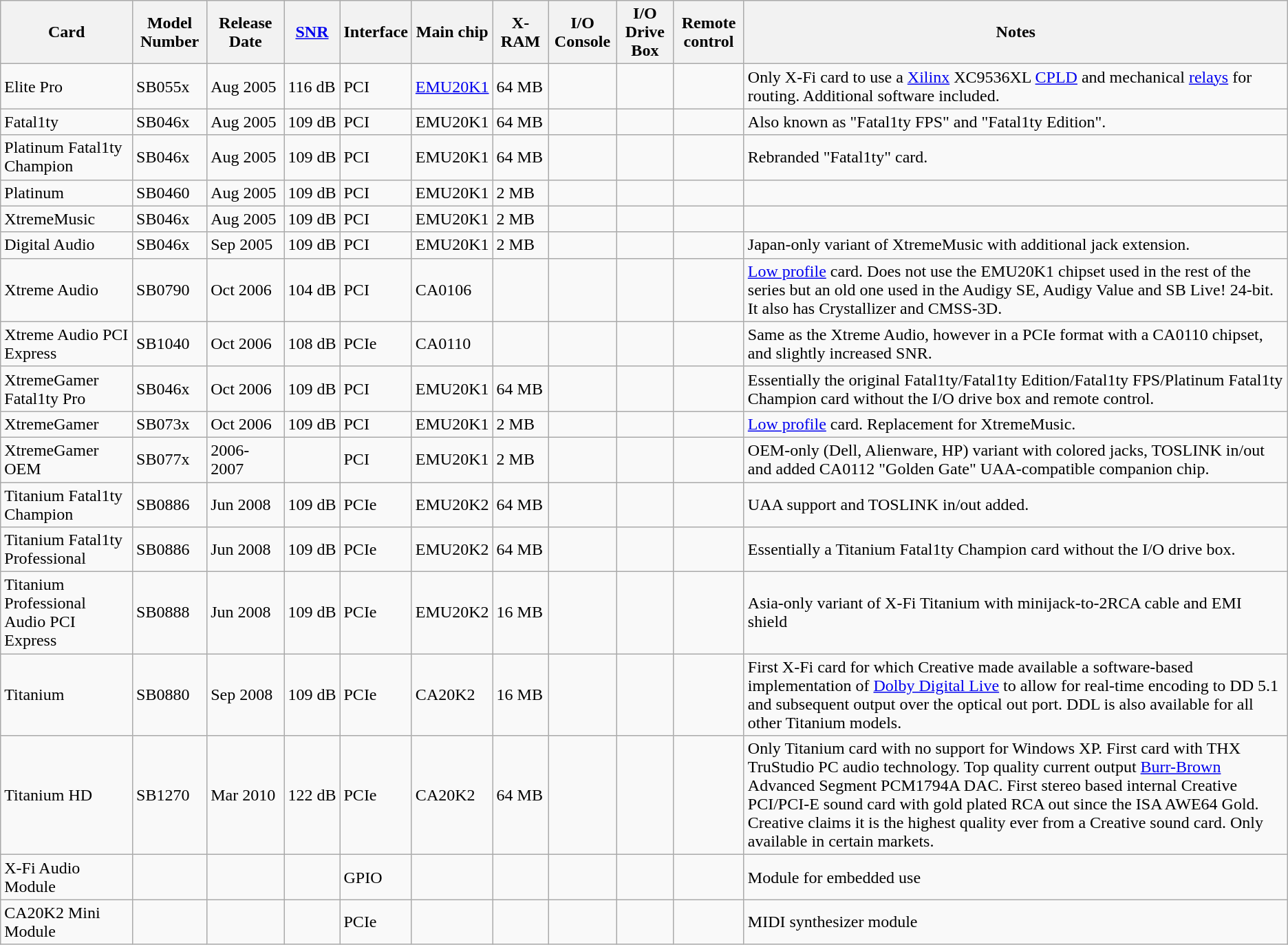<table class="wikitable">
<tr>
<th>Card</th>
<th>Model Number</th>
<th>Release Date</th>
<th><a href='#'>SNR</a></th>
<th>Interface</th>
<th>Main chip</th>
<th>X-RAM</th>
<th>I/O Console</th>
<th>I/O Drive Box</th>
<th>Remote control</th>
<th>Notes</th>
</tr>
<tr>
<td>Elite Pro</td>
<td>SB055x</td>
<td>Aug 2005</td>
<td>116 dB</td>
<td>PCI</td>
<td><a href='#'>EMU20K1</a></td>
<td>64 MB</td>
<td></td>
<td></td>
<td></td>
<td>Only X-Fi card to use a <a href='#'>Xilinx</a> XC9536XL <a href='#'>CPLD</a> and mechanical <a href='#'>relays</a> for routing. Additional software included.</td>
</tr>
<tr>
<td>Fatal1ty</td>
<td>SB046x</td>
<td>Aug 2005</td>
<td>109 dB</td>
<td>PCI</td>
<td>EMU20K1</td>
<td>64 MB</td>
<td></td>
<td></td>
<td></td>
<td>Also known as "Fatal1ty FPS" and "Fatal1ty Edition".</td>
</tr>
<tr>
<td>Platinum Fatal1ty Champion</td>
<td>SB046x</td>
<td>Aug 2005</td>
<td>109 dB</td>
<td>PCI</td>
<td>EMU20K1</td>
<td>64 MB</td>
<td></td>
<td></td>
<td></td>
<td>Rebranded "Fatal1ty" card.</td>
</tr>
<tr>
<td>Platinum</td>
<td>SB0460</td>
<td>Aug 2005</td>
<td>109 dB</td>
<td>PCI</td>
<td>EMU20K1</td>
<td>2 MB</td>
<td></td>
<td></td>
<td></td>
<td></td>
</tr>
<tr>
<td>XtremeMusic</td>
<td>SB046x</td>
<td>Aug 2005</td>
<td>109 dB</td>
<td>PCI</td>
<td>EMU20K1</td>
<td>2 MB</td>
<td></td>
<td></td>
<td></td>
<td></td>
</tr>
<tr>
<td>Digital Audio</td>
<td>SB046x</td>
<td>Sep 2005</td>
<td>109 dB</td>
<td>PCI</td>
<td>EMU20K1</td>
<td>2 MB</td>
<td></td>
<td></td>
<td></td>
<td>Japan-only variant of XtremeMusic with additional jack extension.</td>
</tr>
<tr>
<td>Xtreme Audio</td>
<td>SB0790</td>
<td>Oct 2006</td>
<td>104 dB</td>
<td>PCI</td>
<td>CA0106</td>
<td></td>
<td></td>
<td></td>
<td></td>
<td><a href='#'>Low profile</a> card. Does not use the EMU20K1 chipset used in the rest of the series but an old one used in the Audigy SE, Audigy Value and SB Live! 24-bit. It also has Crystallizer and CMSS-3D.</td>
</tr>
<tr>
<td>Xtreme Audio PCI Express</td>
<td>SB1040</td>
<td>Oct 2006</td>
<td>108 dB</td>
<td>PCIe</td>
<td>CA0110</td>
<td></td>
<td></td>
<td></td>
<td></td>
<td>Same as the Xtreme Audio, however in a PCIe format with a CA0110 chipset, and slightly increased SNR.</td>
</tr>
<tr>
<td>XtremeGamer Fatal1ty Pro</td>
<td>SB046x</td>
<td>Oct 2006</td>
<td>109 dB</td>
<td>PCI</td>
<td>EMU20K1</td>
<td>64 MB</td>
<td></td>
<td></td>
<td></td>
<td>Essentially the original Fatal1ty/Fatal1ty Edition/Fatal1ty FPS/Platinum Fatal1ty Champion card without the I/O drive box and remote control.</td>
</tr>
<tr>
<td>XtremeGamer</td>
<td>SB073x</td>
<td>Oct 2006</td>
<td>109 dB</td>
<td>PCI</td>
<td>EMU20K1</td>
<td>2 MB</td>
<td></td>
<td></td>
<td></td>
<td><a href='#'>Low profile</a> card. Replacement for XtremeMusic.</td>
</tr>
<tr>
<td>XtremeGamer OEM</td>
<td>SB077x</td>
<td>2006-2007</td>
<td></td>
<td>PCI</td>
<td>EMU20K1</td>
<td>2 MB</td>
<td></td>
<td></td>
<td></td>
<td>OEM-only (Dell, Alienware, HP) variant with colored jacks, TOSLINK in/out and added CA0112 "Golden Gate" UAA-compatible companion chip.</td>
</tr>
<tr>
<td>Titanium Fatal1ty Champion</td>
<td>SB0886</td>
<td>Jun 2008</td>
<td>109 dB</td>
<td>PCIe</td>
<td>EMU20K2</td>
<td>64 MB</td>
<td></td>
<td></td>
<td></td>
<td>UAA support and TOSLINK in/out added.</td>
</tr>
<tr>
<td>Titanium Fatal1ty Professional</td>
<td>SB0886</td>
<td>Jun 2008</td>
<td>109 dB</td>
<td>PCIe</td>
<td>EMU20K2</td>
<td>64 MB</td>
<td></td>
<td></td>
<td></td>
<td>Essentially a Titanium Fatal1ty Champion card without the I/O drive box.</td>
</tr>
<tr>
<td>Titanium Professional Audio PCI Express</td>
<td>SB0888</td>
<td>Jun 2008</td>
<td>109 dB</td>
<td>PCIe</td>
<td>EMU20K2</td>
<td>16 MB</td>
<td></td>
<td></td>
<td></td>
<td>Asia-only variant of X-Fi Titanium with minijack-to-2RCA cable and EMI shield</td>
</tr>
<tr>
<td>Titanium</td>
<td>SB0880</td>
<td>Sep 2008</td>
<td>109 dB</td>
<td>PCIe</td>
<td>CA20K2</td>
<td>16 MB</td>
<td></td>
<td></td>
<td></td>
<td>First X-Fi card for which Creative made available a software-based implementation of <a href='#'>Dolby Digital Live</a> to allow for real-time encoding to DD 5.1 and subsequent output over the optical out port. DDL is also available for all other Titanium models.</td>
</tr>
<tr>
<td>Titanium HD</td>
<td>SB1270</td>
<td>Mar 2010</td>
<td>122 dB</td>
<td>PCIe</td>
<td>CA20K2</td>
<td>64 MB</td>
<td></td>
<td></td>
<td></td>
<td>Only Titanium card with no support for Windows XP. First card with THX TruStudio PC audio technology. Top quality current output <a href='#'>Burr-Brown</a> Advanced Segment PCM1794A DAC. First stereo based internal Creative PCI/PCI-E sound card with gold plated RCA out since the ISA AWE64 Gold. Creative claims it is the highest quality ever from a Creative sound card. Only available in certain markets.</td>
</tr>
<tr>
<td>X-Fi Audio Module</td>
<td></td>
<td></td>
<td></td>
<td>GPIO</td>
<td></td>
<td></td>
<td></td>
<td></td>
<td></td>
<td>Module for embedded use</td>
</tr>
<tr>
<td>CA20K2 Mini Module</td>
<td></td>
<td></td>
<td></td>
<td>PCIe</td>
<td></td>
<td></td>
<td></td>
<td></td>
<td></td>
<td>MIDI synthesizer module</td>
</tr>
</table>
